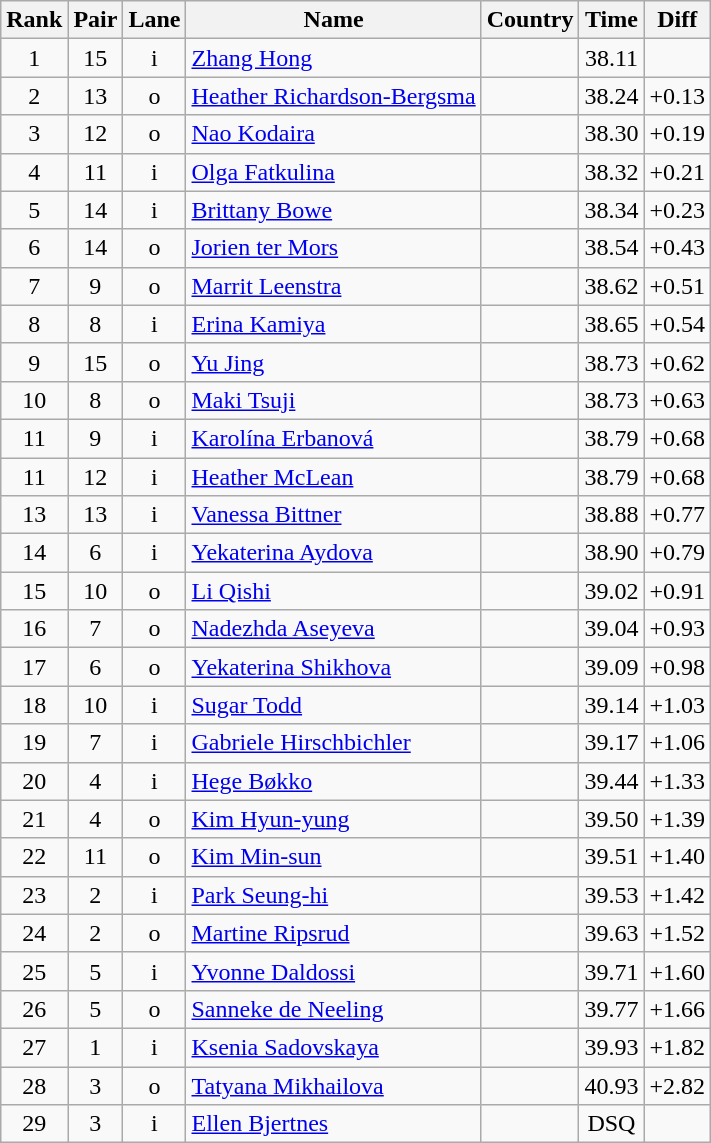<table class="wikitable sortable" style="text-align:center">
<tr>
<th>Rank</th>
<th>Pair</th>
<th>Lane</th>
<th>Name</th>
<th>Country</th>
<th>Time</th>
<th>Diff</th>
</tr>
<tr>
<td>1</td>
<td>15</td>
<td>i</td>
<td align=left><a href='#'>Zhang Hong</a></td>
<td align=left></td>
<td>38.11</td>
<td></td>
</tr>
<tr>
<td>2</td>
<td>13</td>
<td>o</td>
<td align=left><a href='#'>Heather Richardson-Bergsma</a></td>
<td align=left></td>
<td>38.24</td>
<td>+0.13</td>
</tr>
<tr>
<td>3</td>
<td>12</td>
<td>o</td>
<td align=left><a href='#'>Nao Kodaira</a></td>
<td align=left></td>
<td>38.30</td>
<td>+0.19</td>
</tr>
<tr>
<td>4</td>
<td>11</td>
<td>i</td>
<td align=left><a href='#'>Olga Fatkulina</a></td>
<td align=left></td>
<td>38.32</td>
<td>+0.21</td>
</tr>
<tr>
<td>5</td>
<td>14</td>
<td>i</td>
<td align=left><a href='#'>Brittany Bowe</a></td>
<td align=left></td>
<td>38.34</td>
<td>+0.23</td>
</tr>
<tr>
<td>6</td>
<td>14</td>
<td>o</td>
<td align=left><a href='#'>Jorien ter Mors</a></td>
<td align=left></td>
<td>38.54</td>
<td>+0.43</td>
</tr>
<tr>
<td>7</td>
<td>9</td>
<td>o</td>
<td align=left><a href='#'>Marrit Leenstra</a></td>
<td align=left></td>
<td>38.62</td>
<td>+0.51</td>
</tr>
<tr>
<td>8</td>
<td>8</td>
<td>i</td>
<td align=left><a href='#'>Erina Kamiya</a></td>
<td align=left></td>
<td>38.65</td>
<td>+0.54</td>
</tr>
<tr>
<td>9</td>
<td>15</td>
<td>o</td>
<td align=left><a href='#'>Yu Jing</a></td>
<td align=left></td>
<td>38.73</td>
<td>+0.62</td>
</tr>
<tr>
<td>10</td>
<td>8</td>
<td>o</td>
<td align=left><a href='#'>Maki Tsuji</a></td>
<td align=left></td>
<td>38.73</td>
<td>+0.63</td>
</tr>
<tr>
<td>11</td>
<td>9</td>
<td>i</td>
<td align=left><a href='#'>Karolína Erbanová</a></td>
<td align=left></td>
<td>38.79</td>
<td>+0.68</td>
</tr>
<tr>
<td>11</td>
<td>12</td>
<td>i</td>
<td align=left><a href='#'>Heather McLean</a></td>
<td align=left></td>
<td>38.79</td>
<td>+0.68</td>
</tr>
<tr>
<td>13</td>
<td>13</td>
<td>i</td>
<td align=left><a href='#'>Vanessa Bittner</a></td>
<td align=left></td>
<td>38.88</td>
<td>+0.77</td>
</tr>
<tr>
<td>14</td>
<td>6</td>
<td>i</td>
<td align=left><a href='#'>Yekaterina Aydova</a></td>
<td align=left></td>
<td>38.90</td>
<td>+0.79</td>
</tr>
<tr>
<td>15</td>
<td>10</td>
<td>o</td>
<td align=left><a href='#'>Li Qishi</a></td>
<td align=left></td>
<td>39.02</td>
<td>+0.91</td>
</tr>
<tr>
<td>16</td>
<td>7</td>
<td>o</td>
<td align=left><a href='#'>Nadezhda Aseyeva</a></td>
<td align=left></td>
<td>39.04</td>
<td>+0.93</td>
</tr>
<tr>
<td>17</td>
<td>6</td>
<td>o</td>
<td align=left><a href='#'>Yekaterina Shikhova</a></td>
<td align=left></td>
<td>39.09</td>
<td>+0.98</td>
</tr>
<tr>
<td>18</td>
<td>10</td>
<td>i</td>
<td align=left><a href='#'>Sugar Todd</a></td>
<td align=left></td>
<td>39.14</td>
<td>+1.03</td>
</tr>
<tr>
<td>19</td>
<td>7</td>
<td>i</td>
<td align=left><a href='#'>Gabriele Hirschbichler</a></td>
<td align=left></td>
<td>39.17</td>
<td>+1.06</td>
</tr>
<tr>
<td>20</td>
<td>4</td>
<td>i</td>
<td align=left><a href='#'>Hege Bøkko</a></td>
<td align=left></td>
<td>39.44</td>
<td>+1.33</td>
</tr>
<tr>
<td>21</td>
<td>4</td>
<td>o</td>
<td align=left><a href='#'>Kim Hyun-yung</a></td>
<td align=left></td>
<td>39.50</td>
<td>+1.39</td>
</tr>
<tr>
<td>22</td>
<td>11</td>
<td>o</td>
<td align=left><a href='#'>Kim Min-sun</a></td>
<td align=left></td>
<td>39.51</td>
<td>+1.40</td>
</tr>
<tr>
<td>23</td>
<td>2</td>
<td>i</td>
<td align=left><a href='#'>Park Seung-hi</a></td>
<td align=left></td>
<td>39.53</td>
<td>+1.42</td>
</tr>
<tr>
<td>24</td>
<td>2</td>
<td>o</td>
<td align=left><a href='#'>Martine Ripsrud</a></td>
<td align=left></td>
<td>39.63</td>
<td>+1.52</td>
</tr>
<tr>
<td>25</td>
<td>5</td>
<td>i</td>
<td align=left><a href='#'>Yvonne Daldossi</a></td>
<td align=left></td>
<td>39.71</td>
<td>+1.60</td>
</tr>
<tr>
<td>26</td>
<td>5</td>
<td>o</td>
<td align=left><a href='#'>Sanneke de Neeling</a></td>
<td align=left></td>
<td>39.77</td>
<td>+1.66</td>
</tr>
<tr>
<td>27</td>
<td>1</td>
<td>i</td>
<td align=left><a href='#'>Ksenia Sadovskaya</a></td>
<td align=left></td>
<td>39.93</td>
<td>+1.82</td>
</tr>
<tr>
<td>28</td>
<td>3</td>
<td>o</td>
<td align=left><a href='#'>Tatyana Mikhailova</a></td>
<td align=left></td>
<td>40.93</td>
<td>+2.82</td>
</tr>
<tr>
<td>29</td>
<td>3</td>
<td>i</td>
<td align=left><a href='#'>Ellen Bjertnes</a></td>
<td align=left></td>
<td>DSQ</td>
<td></td>
</tr>
</table>
